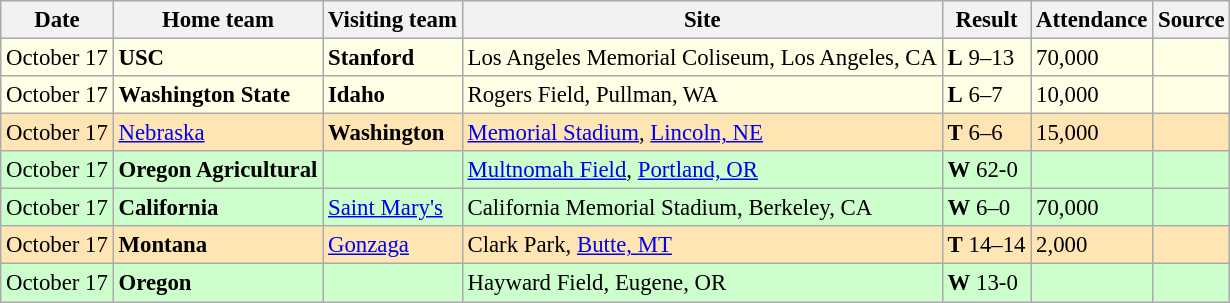<table class="wikitable" style="font-size:95%;">
<tr>
<th>Date</th>
<th>Home team</th>
<th>Visiting team</th>
<th>Site</th>
<th>Result</th>
<th>Attendance</th>
<th class="unsortable">Source</th>
</tr>
<tr bgcolor=#ffffe6>
<td>October 17</td>
<td><strong>USC</strong></td>
<td><strong>Stanford</strong></td>
<td>Los Angeles Memorial Coliseum, Los Angeles, CA</td>
<td><strong>L</strong> 9–13</td>
<td>70,000</td>
<td></td>
</tr>
<tr bgcolor=#ffffe6>
<td>October 17</td>
<td><strong>Washington State</strong></td>
<td><strong>Idaho</strong></td>
<td>Rogers Field, Pullman, WA</td>
<td><strong>L</strong> 6–7</td>
<td>10,000</td>
<td></td>
</tr>
<tr bgcolor=#FFE5B4>
<td>October 17</td>
<td><a href='#'>Nebraska</a></td>
<td><strong>Washington</strong></td>
<td><a href='#'>Memorial Stadium</a>, <a href='#'>Lincoln, NE</a></td>
<td><strong>T</strong> 6–6</td>
<td>15,000</td>
<td></td>
</tr>
<tr bgcolor=ccffcc>
<td>October 17</td>
<td><strong>Oregon Agricultural</strong></td>
<td></td>
<td><a href='#'>Multnomah Field</a>, <a href='#'>Portland, OR</a></td>
<td><strong>W</strong> 62-0</td>
<td></td>
<td></td>
</tr>
<tr bgcolor=ccffcc>
<td>October 17</td>
<td><strong>California</strong></td>
<td><a href='#'>Saint Mary's</a></td>
<td>California Memorial Stadium, Berkeley, CA</td>
<td><strong>W</strong> 6–0</td>
<td>70,000</td>
<td></td>
</tr>
<tr bgcolor=#FFE5B4>
<td>October 17</td>
<td><strong>Montana</strong></td>
<td><a href='#'>Gonzaga</a></td>
<td>Clark Park, <a href='#'>Butte, MT</a></td>
<td><strong>T</strong> 14–14</td>
<td>2,000</td>
<td></td>
</tr>
<tr bgcolor=ccffcc>
<td>October 17</td>
<td><strong>Oregon</strong></td>
<td></td>
<td>Hayward Field, Eugene, OR</td>
<td><strong>W</strong> 13-0</td>
<td></td>
<td></td>
</tr>
</table>
